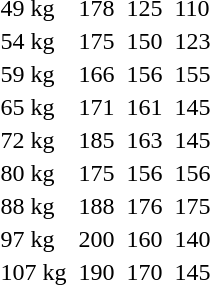<table>
<tr>
<td>49 kg</td>
<td></td>
<td>178</td>
<td></td>
<td>125</td>
<td></td>
<td>110</td>
</tr>
<tr>
<td>54 kg</td>
<td></td>
<td>175</td>
<td></td>
<td>150</td>
<td></td>
<td>123</td>
</tr>
<tr>
<td>59 kg</td>
<td></td>
<td>166</td>
<td></td>
<td>156</td>
<td></td>
<td>155</td>
</tr>
<tr>
<td>65 kg</td>
<td></td>
<td>171</td>
<td></td>
<td>161</td>
<td></td>
<td>145</td>
</tr>
<tr>
<td>72 kg</td>
<td></td>
<td>185</td>
<td></td>
<td>163</td>
<td></td>
<td>145</td>
</tr>
<tr>
<td>80 kg</td>
<td></td>
<td>175</td>
<td></td>
<td>156</td>
<td></td>
<td>156</td>
</tr>
<tr>
<td>88 kg</td>
<td></td>
<td>188</td>
<td></td>
<td>176</td>
<td></td>
<td>175</td>
</tr>
<tr>
<td>97 kg</td>
<td></td>
<td>200</td>
<td></td>
<td>160</td>
<td></td>
<td>140</td>
</tr>
<tr>
<td>107 kg</td>
<td></td>
<td>190</td>
<td></td>
<td>170</td>
<td></td>
<td>145</td>
</tr>
</table>
